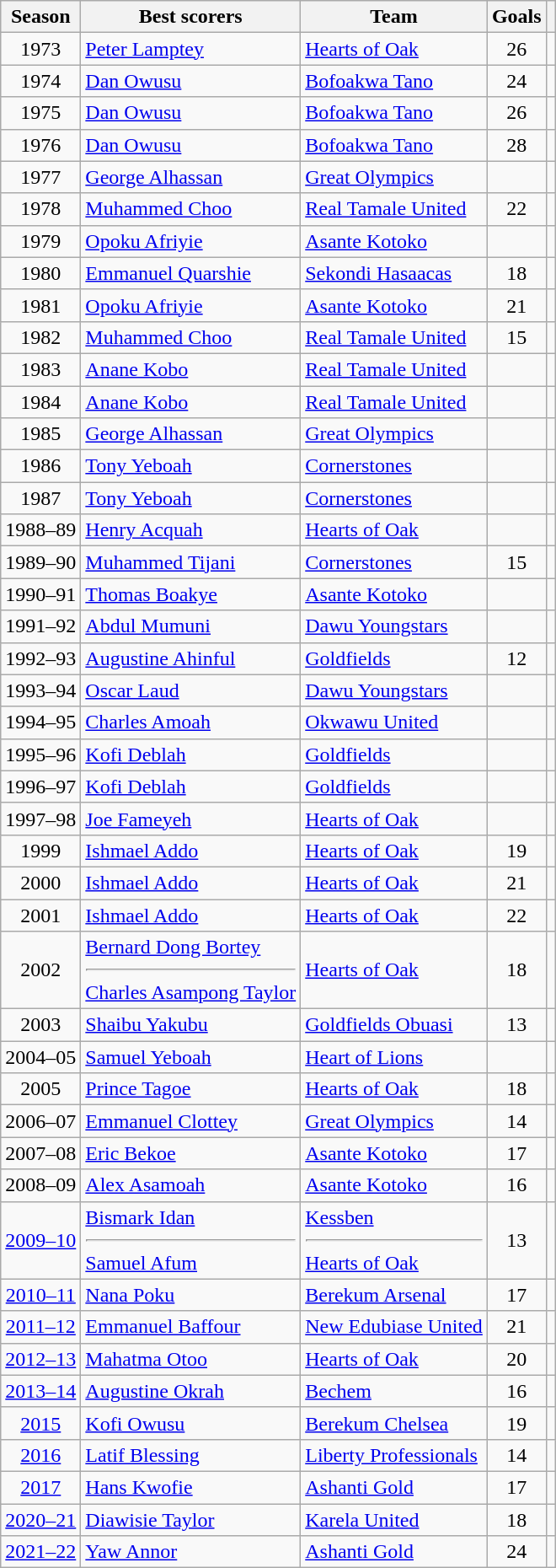<table class="wikitable" style="text-align:center">
<tr>
<th>Season</th>
<th>Best scorers</th>
<th>Team</th>
<th>Goals</th>
<th></th>
</tr>
<tr>
<td>1973</td>
<td align="left"> <a href='#'>Peter Lamptey</a></td>
<td align="left"><a href='#'>Hearts of Oak</a></td>
<td>26</td>
<td></td>
</tr>
<tr>
<td>1974</td>
<td align="left"> <a href='#'>Dan Owusu</a></td>
<td align="left"><a href='#'>Bofoakwa Tano</a></td>
<td>24</td>
<td></td>
</tr>
<tr>
<td>1975</td>
<td align="left"> <a href='#'>Dan Owusu</a></td>
<td align="left"><a href='#'>Bofoakwa Tano</a></td>
<td>26</td>
<td></td>
</tr>
<tr>
<td>1976</td>
<td align="left"> <a href='#'>Dan Owusu</a></td>
<td align="left"><a href='#'>Bofoakwa Tano</a></td>
<td>28</td>
<td></td>
</tr>
<tr>
<td>1977</td>
<td align="left"> <a href='#'>George Alhassan</a></td>
<td align="left"><a href='#'>Great Olympics</a></td>
<td></td>
<td></td>
</tr>
<tr>
<td>1978</td>
<td align="left"> <a href='#'>Muhammed Choo</a></td>
<td align="left"><a href='#'>Real Tamale United</a></td>
<td>22</td>
<td></td>
</tr>
<tr>
<td>1979</td>
<td align="left"> <a href='#'>Opoku Afriyie</a></td>
<td align="left"><a href='#'>Asante Kotoko</a></td>
<td></td>
</tr>
<tr>
<td>1980</td>
<td align="left"> <a href='#'>Emmanuel Quarshie</a></td>
<td align="left"><a href='#'>Sekondi Hasaacas</a></td>
<td>18</td>
<td></td>
</tr>
<tr>
<td>1981</td>
<td align="left"> <a href='#'>Opoku Afriyie</a></td>
<td align="left"><a href='#'>Asante Kotoko</a></td>
<td>21</td>
<td></td>
</tr>
<tr>
<td>1982</td>
<td align="left"> <a href='#'>Muhammed Choo</a></td>
<td align="left"><a href='#'>Real Tamale United</a></td>
<td>15</td>
<td></td>
</tr>
<tr>
<td>1983</td>
<td align="left"> <a href='#'>Anane Kobo</a></td>
<td align="left"><a href='#'>Real Tamale United</a></td>
<td></td>
<td></td>
</tr>
<tr>
<td>1984</td>
<td align="left"> <a href='#'>Anane Kobo</a></td>
<td align="left"><a href='#'>Real Tamale United</a></td>
<td></td>
<td></td>
</tr>
<tr>
<td>1985</td>
<td align="left"> <a href='#'>George Alhassan</a></td>
<td align="left"><a href='#'>Great Olympics</a></td>
<td></td>
<td></td>
</tr>
<tr>
<td>1986</td>
<td align="left"> <a href='#'>Tony Yeboah</a></td>
<td align="left"><a href='#'>Cornerstones</a></td>
<td></td>
<td></td>
</tr>
<tr>
<td>1987</td>
<td align="left"> <a href='#'>Tony Yeboah</a></td>
<td align="left"><a href='#'>Cornerstones</a></td>
<td></td>
<td></td>
</tr>
<tr>
<td>1988–89</td>
<td align="left"> <a href='#'>Henry Acquah</a></td>
<td align="left"><a href='#'>Hearts of Oak</a></td>
<td></td>
<td></td>
</tr>
<tr>
<td>1989–90</td>
<td align="left"> <a href='#'>Muhammed Tijani</a></td>
<td align="left"><a href='#'>Cornerstones</a></td>
<td>15</td>
<td></td>
</tr>
<tr>
<td>1990–91</td>
<td align="left"> <a href='#'>Thomas Boakye</a></td>
<td align="left"><a href='#'>Asante Kotoko</a></td>
<td></td>
<td></td>
</tr>
<tr>
<td>1991–92</td>
<td align="left"> <a href='#'>Abdul Mumuni</a></td>
<td align="left"><a href='#'>Dawu Youngstars</a></td>
<td></td>
<td></td>
</tr>
<tr>
<td>1992–93</td>
<td align="left"> <a href='#'>Augustine Ahinful</a></td>
<td align="left"><a href='#'>Goldfields</a></td>
<td>12</td>
<td></td>
</tr>
<tr>
<td>1993–94</td>
<td align="left"> <a href='#'>Oscar Laud</a></td>
<td align="left"><a href='#'>Dawu Youngstars</a></td>
<td></td>
<td></td>
</tr>
<tr>
<td>1994–95</td>
<td align="left"> <a href='#'>Charles Amoah</a></td>
<td align="left"><a href='#'>Okwawu United</a></td>
<td></td>
<td></td>
</tr>
<tr>
<td>1995–96</td>
<td align="left"> <a href='#'>Kofi Deblah</a></td>
<td align="left"><a href='#'>Goldfields</a></td>
<td></td>
<td></td>
</tr>
<tr>
<td>1996–97</td>
<td align="left"> <a href='#'>Kofi Deblah</a></td>
<td align="left"><a href='#'>Goldfields</a></td>
<td></td>
<td></td>
</tr>
<tr>
<td>1997–98</td>
<td align="left"> <a href='#'>Joe Fameyeh</a></td>
<td align="left"><a href='#'>Hearts of Oak</a></td>
<td></td>
<td></td>
</tr>
<tr>
<td>1999</td>
<td align="left"> <a href='#'>Ishmael Addo</a></td>
<td align="left"><a href='#'>Hearts of Oak</a></td>
<td>19</td>
<td></td>
</tr>
<tr>
<td>2000</td>
<td align="left"> <a href='#'>Ishmael Addo</a></td>
<td align="left"><a href='#'>Hearts of Oak</a></td>
<td>21</td>
<td></td>
</tr>
<tr>
<td>2001</td>
<td align="left"> <a href='#'>Ishmael Addo</a></td>
<td align="left"><a href='#'>Hearts of Oak</a></td>
<td>22</td>
<td></td>
</tr>
<tr>
<td>2002</td>
<td align="left"> <a href='#'>Bernard Dong Bortey</a><hr> <a href='#'>Charles Asampong Taylor</a></td>
<td align="left"><a href='#'>Hearts of Oak</a></td>
<td>18</td>
<td></td>
</tr>
<tr>
<td>2003</td>
<td align="left"> <a href='#'>Shaibu Yakubu</a></td>
<td align="left"><a href='#'>Goldfields Obuasi</a></td>
<td>13</td>
<td></td>
</tr>
<tr>
<td>2004–05</td>
<td align="left"> <a href='#'>Samuel Yeboah</a></td>
<td align="left"><a href='#'>Heart of Lions</a></td>
<td></td>
<td></td>
</tr>
<tr>
<td>2005</td>
<td align="left"> <a href='#'>Prince Tagoe</a></td>
<td align="left"><a href='#'>Hearts of Oak</a></td>
<td>18</td>
<td></td>
</tr>
<tr>
<td>2006–07</td>
<td align="left"> <a href='#'>Emmanuel Clottey</a></td>
<td align="left"><a href='#'>Great Olympics</a></td>
<td>14</td>
<td></td>
</tr>
<tr>
<td>2007–08</td>
<td align="left"> <a href='#'>Eric Bekoe</a></td>
<td align="left"><a href='#'>Asante Kotoko</a></td>
<td>17</td>
<td></td>
</tr>
<tr>
<td>2008–09</td>
<td align="left"> <a href='#'>Alex Asamoah</a></td>
<td align="left"><a href='#'>Asante Kotoko</a></td>
<td>16</td>
<td></td>
</tr>
<tr>
<td><a href='#'>2009–10</a></td>
<td align="left"> <a href='#'>Bismark Idan</a><hr> <a href='#'>Samuel Afum</a></td>
<td align="left"><a href='#'>Kessben</a><hr><a href='#'>Hearts of Oak</a></td>
<td>13</td>
<td></td>
</tr>
<tr>
<td><a href='#'>2010–11</a></td>
<td align="left"> <a href='#'>Nana Poku</a></td>
<td align="left"><a href='#'>Berekum Arsenal</a></td>
<td>17</td>
<td></td>
</tr>
<tr>
<td><a href='#'>2011–12</a></td>
<td align="left"> <a href='#'>Emmanuel Baffour</a></td>
<td align="left"><a href='#'>New Edubiase United</a></td>
<td>21</td>
<td></td>
</tr>
<tr>
<td><a href='#'>2012–13</a></td>
<td align="left"> <a href='#'>Mahatma Otoo</a></td>
<td align="left"><a href='#'>Hearts of Oak</a></td>
<td>20</td>
<td></td>
</tr>
<tr>
<td><a href='#'>2013–14</a></td>
<td align="left"> <a href='#'>Augustine Okrah</a></td>
<td align="left"><a href='#'>Bechem</a></td>
<td>16</td>
<td></td>
</tr>
<tr>
<td><a href='#'>2015</a></td>
<td align="left"> <a href='#'>Kofi Owusu</a></td>
<td align="left"><a href='#'>Berekum Chelsea</a></td>
<td>19</td>
<td></td>
</tr>
<tr>
<td><a href='#'>2016</a></td>
<td align="left"> <a href='#'>Latif Blessing</a></td>
<td align="left"><a href='#'>Liberty Professionals</a></td>
<td>14</td>
<td></td>
</tr>
<tr>
<td><a href='#'>2017</a></td>
<td align="left"> <a href='#'>Hans Kwofie</a></td>
<td align="left"><a href='#'>Ashanti Gold</a></td>
<td>17</td>
<td></td>
</tr>
<tr>
<td><a href='#'>2020–21</a></td>
<td align="left"> <a href='#'>Diawisie Taylor</a></td>
<td align="left"><a href='#'>Karela United</a></td>
<td>18</td>
<td></td>
</tr>
<tr>
<td><a href='#'>2021–22</a></td>
<td align="left"> <a href='#'>Yaw Annor</a></td>
<td align="left"><a href='#'>Ashanti Gold</a></td>
<td>24</td>
<td></td>
</tr>
</table>
